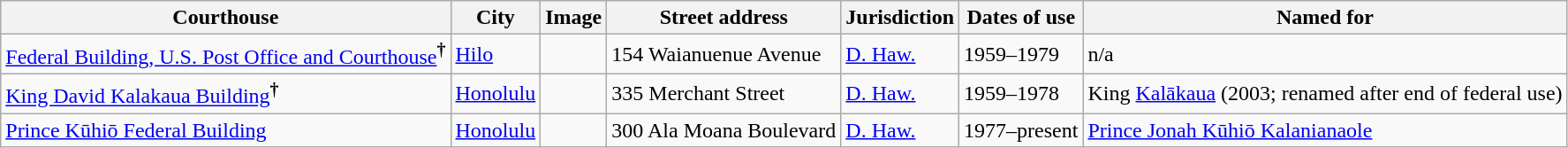<table class="wikitable sortable sticky-header sort-under">
<tr>
<th>Courthouse</th>
<th>City</th>
<th>Image</th>
<th>Street address</th>
<th>Jurisdiction</th>
<th>Dates of use</th>
<th>Named for</th>
</tr>
<tr>
<td><a href='#'>Federal Building, U.S. Post Office and Courthouse</a><strong><sup>†</sup></strong></td>
<td><a href='#'>Hilo</a></td>
<td></td>
<td>154 Waianuenue Avenue</td>
<td><a href='#'>D. Haw.</a></td>
<td>1959–1979</td>
<td>n/a</td>
</tr>
<tr>
<td><a href='#'>King David Kalakaua Building</a><strong><sup>†</sup></strong></td>
<td><a href='#'>Honolulu</a></td>
<td></td>
<td>335 Merchant Street</td>
<td><a href='#'>D. Haw.</a></td>
<td>1959–1978</td>
<td>King <a href='#'>Kalākaua</a> (2003; renamed after end of federal use)</td>
</tr>
<tr>
<td><a href='#'>Prince Kūhiō Federal Building</a></td>
<td><a href='#'>Honolulu</a></td>
<td></td>
<td>300 Ala Moana Boulevard</td>
<td><a href='#'>D. Haw.</a></td>
<td>1977–present</td>
<td><a href='#'>Prince Jonah Kūhiō Kalanianaole</a></td>
</tr>
</table>
